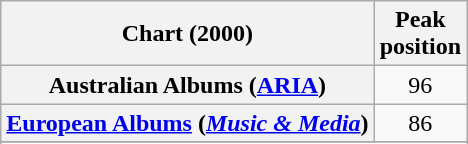<table class="wikitable sortable plainrowheaders" style="text-align:center">
<tr>
<th scope="col">Chart (2000)</th>
<th scope="col">Peak<br>position</th>
</tr>
<tr>
<th scope="row">Australian Albums (<a href='#'>ARIA</a>)</th>
<td>96</td>
</tr>
<tr>
<th scope="row"><a href='#'>European Albums</a> (<em><a href='#'>Music & Media</a></em>)</th>
<td>86</td>
</tr>
<tr>
</tr>
<tr>
</tr>
<tr>
</tr>
<tr>
</tr>
<tr>
</tr>
<tr>
</tr>
</table>
